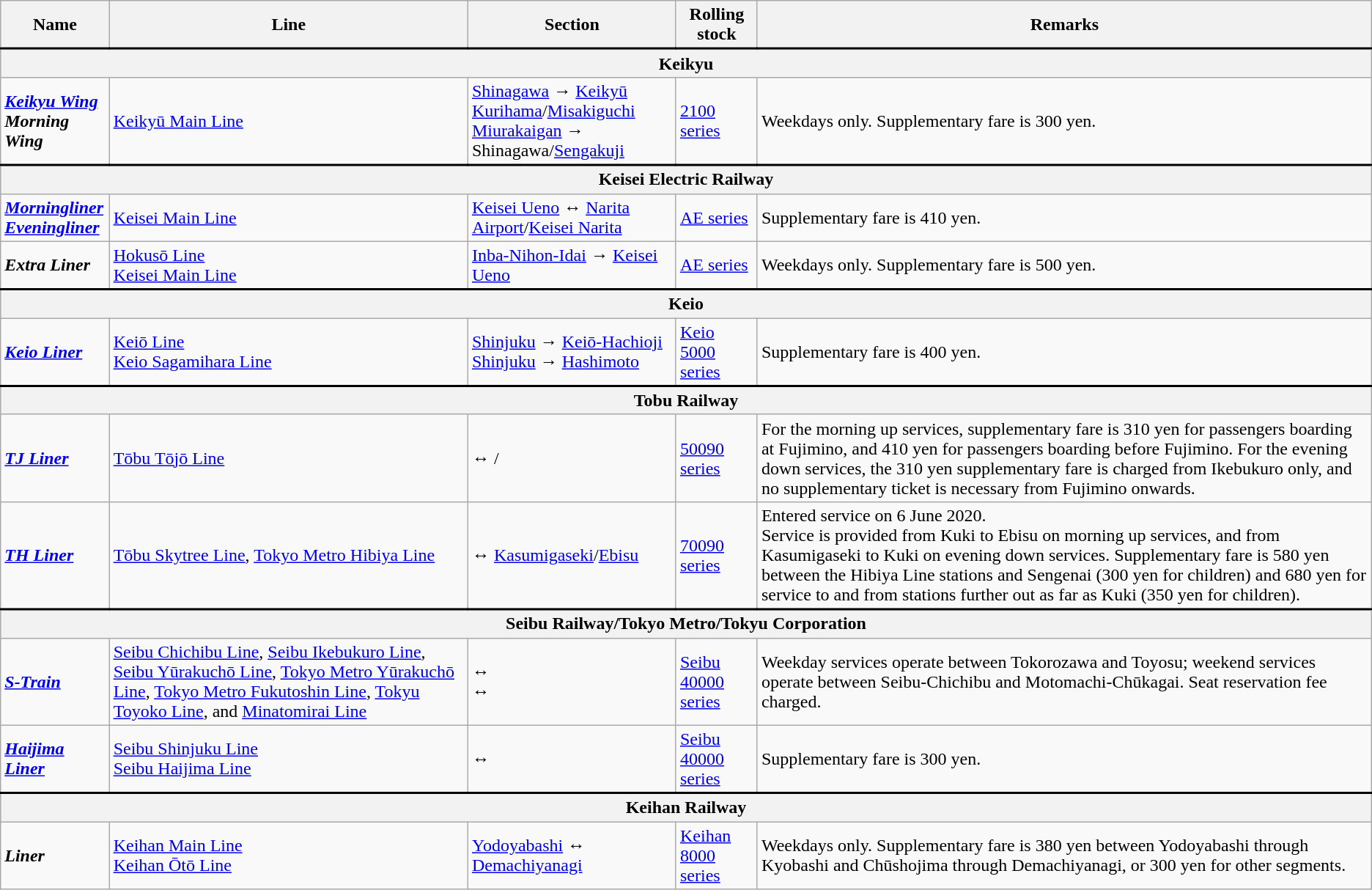<table class="wikitable">
<tr>
<th>Name</th>
<th>Line</th>
<th>Section</th>
<th>Rolling stock</th>
<th>Remarks</th>
</tr>
<tr>
<th colspan="5" style="border-top:solid 2px black;">Keikyu</th>
</tr>
<tr>
<td><strong><em><a href='#'>Keikyu Wing</a></em></strong><br><strong><em>Morning Wing</em></strong></td>
<td><a href='#'>Keikyū Main Line</a></td>
<td><a href='#'>Shinagawa</a> → <a href='#'>Keikyū Kurihama</a>/<a href='#'>Misakiguchi</a><br><a href='#'>Miurakaigan</a> → Shinagawa/<a href='#'>Sengakuji</a></td>
<td><a href='#'>2100 series</a></td>
<td>Weekdays only. Supplementary fare is 300 yen.</td>
</tr>
<tr>
<th colspan="5" style="border-top:solid 2px black;">Keisei Electric Railway</th>
</tr>
<tr>
<td><strong><em><a href='#'>Morningliner</a></em></strong><br><strong><em><a href='#'>Eveningliner</a></em></strong></td>
<td><a href='#'>Keisei Main Line</a></td>
<td><a href='#'>Keisei Ueno</a> ↔ <a href='#'>Narita Airport</a>/<a href='#'>Keisei Narita</a></td>
<td><a href='#'>AE series</a></td>
<td>Supplementary fare is 410 yen.</td>
</tr>
<tr>
<td><strong><em>Extra Liner</em></strong></td>
<td><a href='#'>Hokusō Line</a><br><a href='#'>Keisei Main Line</a></td>
<td><a href='#'>Inba-Nihon-Idai</a> → <a href='#'>Keisei Ueno</a></td>
<td><a href='#'>AE series</a></td>
<td>Weekdays only. Supplementary fare is 500 yen.</td>
</tr>
<tr>
<th colspan="5" style="border-top:solid 2px black;">Keio</th>
</tr>
<tr>
<td><a href='#'><strong><em>Keio Liner</em></strong></a></td>
<td><a href='#'>Keiō Line</a><br><a href='#'>Keio Sagamihara Line</a></td>
<td><a href='#'>Shinjuku</a> → <a href='#'>Keiō-Hachioji</a><br><a href='#'>Shinjuku</a> → <a href='#'>Hashimoto</a></td>
<td><a href='#'>Keio 5000 series</a></td>
<td>Supplementary fare is 400 yen.</td>
</tr>
<tr>
<th colspan="5" style="border-top:solid 2px black;">Tobu Railway</th>
</tr>
<tr>
<td><strong><em><a href='#'>TJ Liner</a></em></strong></td>
<td><a href='#'>Tōbu Tōjō Line</a></td>
<td> ↔ /</td>
<td><a href='#'>50090 series</a></td>
<td>For the morning up services, supplementary fare is 310 yen for passengers boarding at Fujimino, and 410 yen for passengers boarding before Fujimino. For the evening down services, the 310 yen supplementary fare is charged from Ikebukuro only, and no supplementary ticket is necessary from Fujimino onwards.</td>
</tr>
<tr>
<td><strong><em><a href='#'>TH Liner</a></em></strong></td>
<td><a href='#'>Tōbu Skytree Line</a>, <a href='#'>Tokyo Metro Hibiya Line</a></td>
<td> ↔ <a href='#'>Kasumigaseki</a>/<a href='#'>Ebisu</a></td>
<td><a href='#'>70090 series</a></td>
<td>Entered service on 6 June 2020.<br>Service is provided from Kuki to Ebisu on morning up services, and from Kasumigaseki to Kuki on evening down services. Supplementary fare is 580 yen between the Hibiya Line stations and Sengenai (300 yen for children) and 680 yen for service to and from stations further out as far as Kuki (350 yen for children).</td>
</tr>
<tr>
<th colspan="5" style="border-top:solid 2px black;">Seibu Railway/Tokyo Metro/Tokyu Corporation</th>
</tr>
<tr>
<td><strong><em><a href='#'>S-Train</a></em></strong></td>
<td><a href='#'>Seibu Chichibu Line</a>, <a href='#'>Seibu Ikebukuro Line</a>, <a href='#'>Seibu Yūrakuchō Line</a>, <a href='#'>Tokyo Metro Yūrakuchō Line</a>, <a href='#'>Tokyo Metro Fukutoshin Line</a>, <a href='#'>Tokyu Toyoko Line</a>, and <a href='#'>Minatomirai Line</a></td>
<td> ↔ <br> ↔ </td>
<td><a href='#'>Seibu 40000 series</a></td>
<td>Weekday services operate between Tokorozawa and Toyosu; weekend services operate between Seibu-Chichibu and Motomachi-Chūkagai. Seat reservation fee charged.</td>
</tr>
<tr>
<td><strong><em><a href='#'>Haijima Liner</a></em></strong></td>
<td><a href='#'>Seibu Shinjuku Line</a><br><a href='#'>Seibu Haijima Line</a></td>
<td> ↔ </td>
<td><a href='#'>Seibu 40000 series</a></td>
<td>Supplementary fare is 300 yen.</td>
</tr>
<tr>
<th colspan="5" style="border-top:solid 2px black;">Keihan Railway</th>
</tr>
<tr>
<td><strong><em>Liner</em></strong></td>
<td><a href='#'>Keihan Main Line</a><br><a href='#'>Keihan Ōtō Line</a></td>
<td><a href='#'>Yodoyabashi</a> ↔ <a href='#'>Demachiyanagi</a></td>
<td><a href='#'>Keihan 8000 series</a></td>
<td>Weekdays only. Supplementary fare is 380 yen between Yodoyabashi through Kyobashi and Chūshojima through Demachiyanagi, or 300 yen for other segments.</td>
</tr>
</table>
